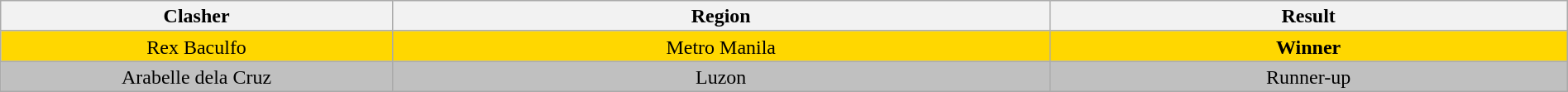<table class="wikitable" style="text-align:center; line-height:17px; width:100%;">
<tr>
<th width="25%">Clasher</th>
<th>Region</th>
<th>Result</th>
</tr>
<tr>
<td style="background:gold;">Rex Baculfo</td>
<td style="background:gold;">Metro Manila</td>
<td style="background:gold;"><strong>Winner</strong></td>
</tr>
<tr>
<td style="background:silver;">Arabelle dela Cruz</td>
<td style="background:silver;">Luzon</td>
<td style="background:silver;">Runner-up</td>
</tr>
</table>
